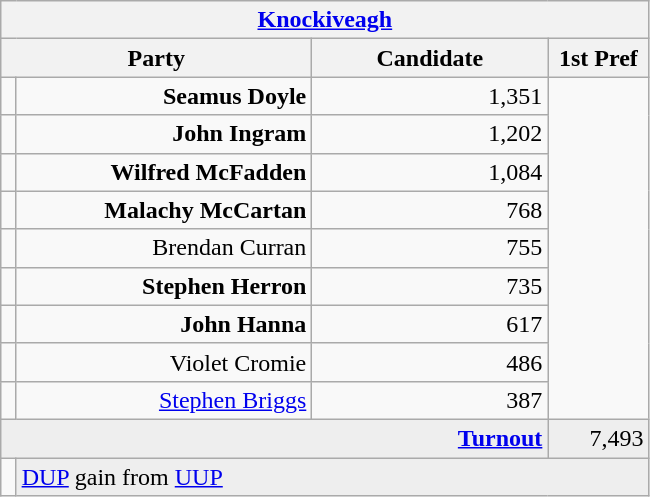<table class="wikitable">
<tr>
<th colspan="4" align="center"><a href='#'>Knockiveagh</a></th>
</tr>
<tr>
<th colspan="2" align="center" width=200>Party</th>
<th width=150>Candidate</th>
<th width=60>1st Pref</th>
</tr>
<tr>
<td></td>
<td align="right"><strong>Seamus Doyle</strong></td>
<td align="right">1,351</td>
</tr>
<tr>
<td></td>
<td align="right"><strong>John Ingram</strong></td>
<td align="right">1,202</td>
</tr>
<tr>
<td></td>
<td align="right"><strong>Wilfred McFadden</strong></td>
<td align="right">1,084</td>
</tr>
<tr>
<td></td>
<td align="right"><strong>Malachy McCartan</strong></td>
<td align="right">768</td>
</tr>
<tr>
<td></td>
<td align="right">Brendan Curran</td>
<td align="right">755</td>
</tr>
<tr>
<td></td>
<td align="right"><strong>Stephen Herron</strong></td>
<td align="right">735</td>
</tr>
<tr>
<td></td>
<td align="right"><strong>John Hanna</strong></td>
<td align="right">617</td>
</tr>
<tr>
<td></td>
<td align="right">Violet Cromie</td>
<td align="right">486</td>
</tr>
<tr>
<td></td>
<td align="right"><a href='#'>Stephen Briggs</a></td>
<td align="right">387</td>
</tr>
<tr bgcolor="EEEEEE">
<td colspan=3 align="right"><strong><a href='#'>Turnout</a></strong></td>
<td align="right">7,493</td>
</tr>
<tr>
<td bgcolor=></td>
<td colspan=3 bgcolor="EEEEEE"><a href='#'>DUP</a> gain from <a href='#'>UUP</a></td>
</tr>
</table>
